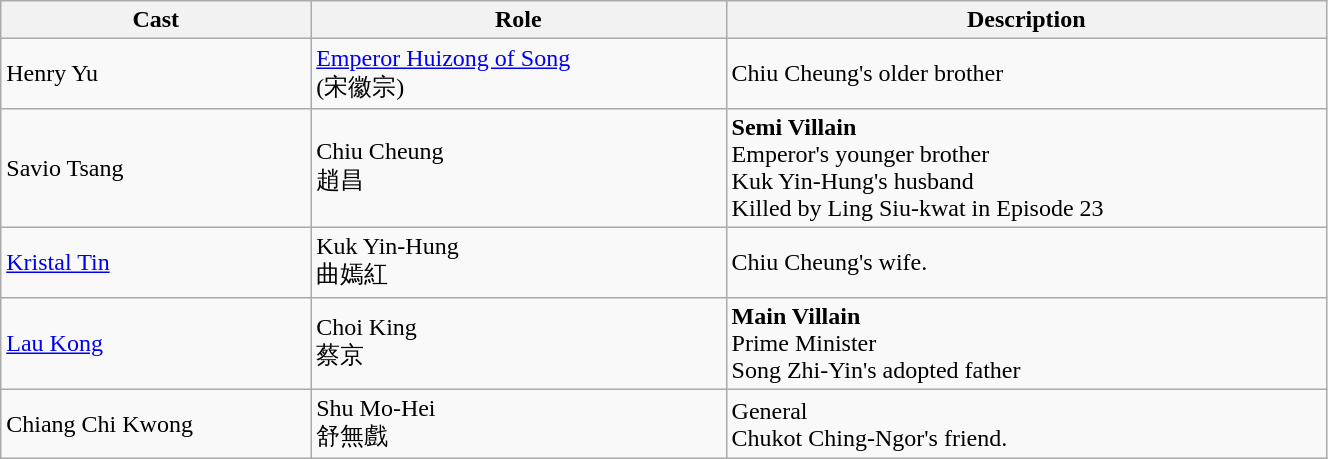<table class="wikitable" width="70%">
<tr>
<th>Cast</th>
<th>Role</th>
<th>Description</th>
</tr>
<tr>
<td>Henry Yu</td>
<td><a href='#'>Emperor Huizong of Song</a><br>(宋徽宗)</td>
<td>Chiu Cheung's older brother</td>
</tr>
<tr>
<td>Savio Tsang</td>
<td>Chiu Cheung<br>趙昌</td>
<td><strong>Semi Villain</strong> <br>Emperor's younger brother<br>Kuk Yin-Hung's husband<br>Killed by Ling Siu-kwat in Episode 23</td>
</tr>
<tr>
<td><a href='#'>Kristal Tin</a></td>
<td>Kuk Yin-Hung<br>曲嫣紅</td>
<td>Chiu Cheung's wife.</td>
</tr>
<tr>
<td><a href='#'>Lau Kong</a></td>
<td>Choi King<br>蔡京</td>
<td><strong>Main Villain</strong> <br> Prime Minister <br> Song Zhi-Yin's adopted father</td>
</tr>
<tr>
<td>Chiang Chi Kwong</td>
<td>Shu Mo-Hei<br>舒無戲</td>
<td>General<br>Chukot Ching-Ngor's friend.</td>
</tr>
</table>
